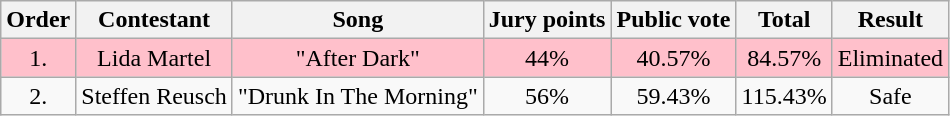<table class="wikitable sortable" style="text-align: center; width: auto;">
<tr class="hintergrundfarbe5">
<th>Order</th>
<th>Contestant</th>
<th>Song</th>
<th>Jury points</th>
<th>Public vote</th>
<th>Total</th>
<th>Result</th>
</tr>
<tr bgcolor=pink>
<td>1.</td>
<td>Lida Martel</td>
<td>"After Dark"</td>
<td>44%</td>
<td>40.57%</td>
<td>84.57%</td>
<td>Eliminated</td>
</tr>
<tr>
<td>2.</td>
<td>Steffen Reusch</td>
<td>"Drunk In The Morning"</td>
<td>56%</td>
<td>59.43%</td>
<td>115.43%</td>
<td>Safe</td>
</tr>
</table>
